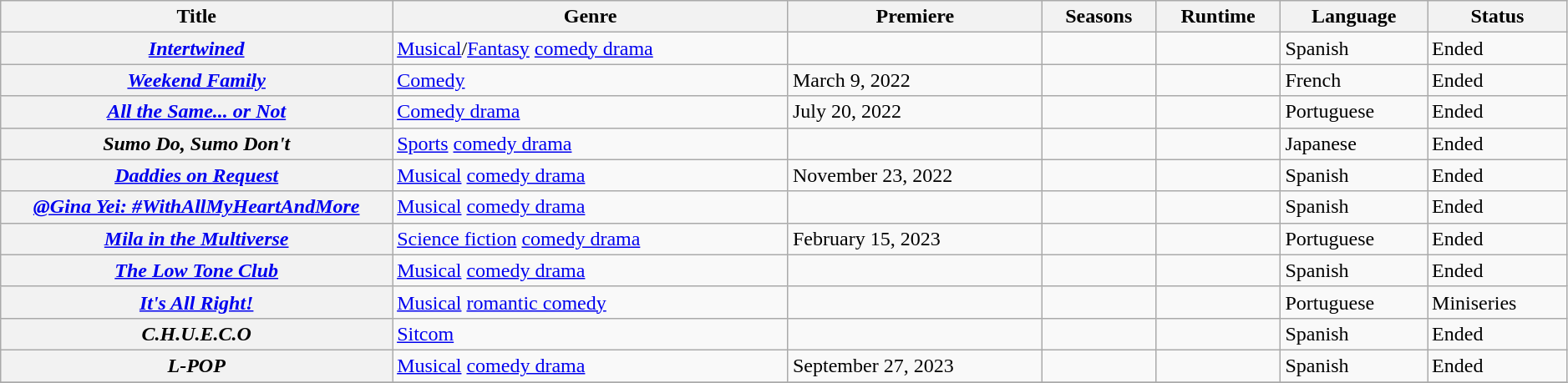<table class="wikitable plainrowheaders sortable" style="width:99%;">
<tr>
<th scope="col" style="width:25%;">Title</th>
<th>Genre</th>
<th>Premiere</th>
<th>Seasons</th>
<th>Runtime</th>
<th>Language</th>
<th>Status</th>
</tr>
<tr>
<th scope="row"><em><a href='#'>Intertwined</a></em></th>
<td><a href='#'>Musical</a>/<a href='#'>Fantasy</a> <a href='#'>comedy drama</a></td>
<td></td>
<td></td>
<td></td>
<td>Spanish</td>
<td>Ended</td>
</tr>
<tr>
<th scope="row"><em><a href='#'>Weekend Family</a></em></th>
<td><a href='#'>Comedy</a></td>
<td>March 9, 2022</td>
<td></td>
<td></td>
<td>French</td>
<td>Ended</td>
</tr>
<tr>
<th scope="row"><em><a href='#'>All the Same... or Not</a></em></th>
<td><a href='#'>Comedy drama</a></td>
<td>July 20, 2022</td>
<td></td>
<td></td>
<td>Portuguese</td>
<td>Ended</td>
</tr>
<tr>
<th scope="row"><em>Sumo Do, Sumo Don't</em></th>
<td><a href='#'>Sports</a> <a href='#'>comedy drama</a></td>
<td></td>
<td></td>
<td></td>
<td>Japanese</td>
<td>Ended</td>
</tr>
<tr>
<th scope="row"><em><a href='#'>Daddies on Request</a></em></th>
<td><a href='#'>Musical</a> <a href='#'>comedy drama</a></td>
<td>November 23, 2022</td>
<td></td>
<td></td>
<td>Spanish</td>
<td>Ended</td>
</tr>
<tr>
<th scope="row"><em><a href='#'>@Gina Yei: #WithAllMyHeartAndMore</a></em></th>
<td><a href='#'>Musical</a> <a href='#'>comedy drama</a></td>
<td></td>
<td></td>
<td></td>
<td>Spanish</td>
<td>Ended</td>
</tr>
<tr>
<th scope="row"><em><a href='#'>Mila in the Multiverse</a></em></th>
<td><a href='#'>Science fiction</a> <a href='#'>comedy drama</a></td>
<td>February 15, 2023</td>
<td></td>
<td></td>
<td>Portuguese</td>
<td>Ended</td>
</tr>
<tr>
<th scope="row"><em><a href='#'>The Low Tone Club</a></em></th>
<td><a href='#'>Musical</a> <a href='#'>comedy drama</a></td>
<td></td>
<td></td>
<td></td>
<td>Spanish</td>
<td>Ended</td>
</tr>
<tr>
<th scope="row"><em><a href='#'>It's All Right!</a></em></th>
<td><a href='#'>Musical</a> <a href='#'>romantic comedy</a></td>
<td></td>
<td></td>
<td></td>
<td>Portuguese</td>
<td>Miniseries</td>
</tr>
<tr>
<th scope="row"><em>C.H.U.E.C.O</em></th>
<td><a href='#'>Sitcom</a></td>
<td></td>
<td></td>
<td></td>
<td>Spanish</td>
<td>Ended</td>
</tr>
<tr>
<th scope="row"><em>L-POP</em></th>
<td><a href='#'>Musical</a> <a href='#'>comedy drama</a></td>
<td>September 27, 2023</td>
<td></td>
<td></td>
<td>Spanish</td>
<td>Ended</td>
</tr>
<tr>
</tr>
</table>
